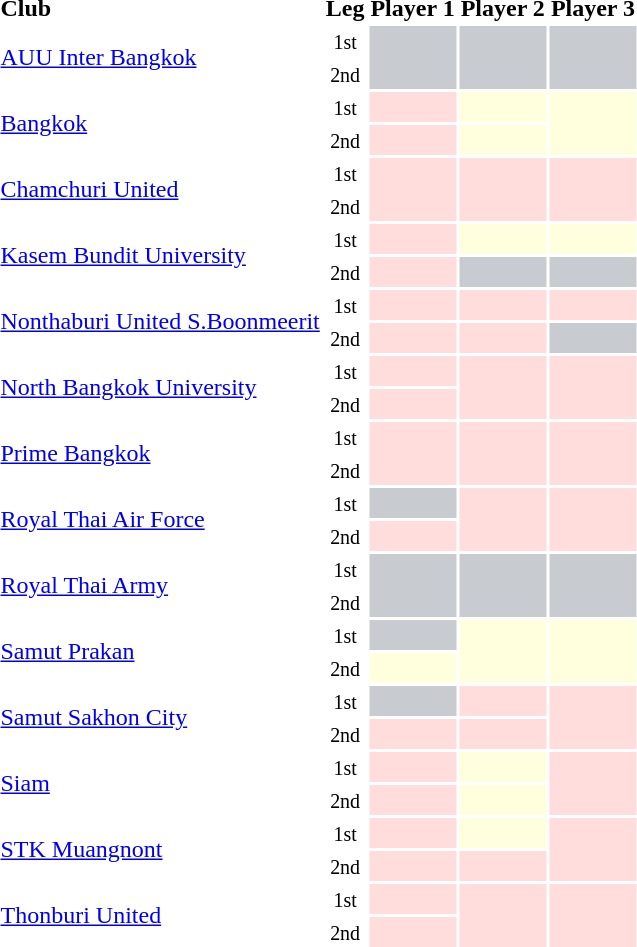<table class="sortable" style="text-align:left">
<tr>
<th>Club</th>
<th>Leg</th>
<th>Player 1</th>
<th>Player 2</th>
<th>Player 3</th>
</tr>
<tr>
<td rowspan="2"><a href='#'>AUU Inter Bangkok</a></td>
<td align="center"><small>1st</small></td>
<td bgcolor="#c8ccd1"rowspan="2"></td>
<td bgcolor="#c8ccd1"rowspan="2"></td>
<td bgcolor="#c8ccd1"rowspan="2"></td>
</tr>
<tr>
<td align="center"><small>2nd</small></td>
</tr>
<tr>
<td rowspan="2"><a href='#'>Bangkok</a></td>
<td align="center"><small>1st</small></td>
<td bgcolor="#ffdddd"></td>
<td bgcolor="#ffffdd"></td>
<td bgcolor="#ffffdd"rowspan="2"></td>
</tr>
<tr>
<td align="center"><small>2nd</small></td>
<td bgcolor="#ffdddd"></td>
<td bgcolor="#ffffdd"></td>
</tr>
<tr>
<td rowspan="2"><a href='#'>Chamchuri United</a></td>
<td align="center"><small>1st</small></td>
<td bgcolor="#ffdddd"rowspan="2"></td>
<td bgcolor="#ffdddd"rowspan="2"></td>
<td bgcolor="#ffdddd"rowspan="2"></td>
</tr>
<tr>
<td align="center"><small>2nd</small></td>
</tr>
<tr>
<td rowspan="2"><a href='#'>Kasem Bundit University</a></td>
<td align="center"><small>1st</small></td>
<td bgcolor="#ffdddd"></td>
<td bgcolor="#ffffdd"></td>
<td bgcolor="#ffffdd"></td>
</tr>
<tr>
<td align="center"><small>2nd</small></td>
<td bgcolor="#ffdddd"></td>
<td bgcolor="#c8ccd1"></td>
<td bgcolor="#c8ccd1"></td>
</tr>
<tr>
<td rowspan="2"><a href='#'>Nonthaburi United S.Boonmeerit</a></td>
<td align="center"><small>1st</small></td>
<td bgcolor="#ffdddd"></td>
<td bgcolor="#ffdddd"></td>
<td bgcolor="#ffdddd"></td>
</tr>
<tr>
<td align="center"><small>2nd</small></td>
<td bgcolor="#ffdddd"></td>
<td bgcolor="#ffdddd"></td>
<td bgcolor="#c8ccd1"></td>
</tr>
<tr>
<td rowspan="2"><a href='#'>North Bangkok University</a></td>
<td align="center"><small>1st</small></td>
<td bgcolor="#ffdddd"></td>
<td bgcolor="#ffdddd"rowspan="2"></td>
<td bgcolor="#ffdddd"rowspan="2"></td>
</tr>
<tr>
<td align="center"><small>2nd</small></td>
<td bgcolor="#ffdddd"></td>
</tr>
<tr>
<td rowspan="2"><a href='#'>Prime Bangkok</a></td>
<td align="center"><small>1st</small></td>
<td bgcolor="#ffdddd"rowspan="2"></td>
<td bgcolor="#ffdddd"rowspan="2"></td>
<td bgcolor="#ffdddd"rowspan="2"></td>
</tr>
<tr>
<td align="center"><small>2nd</small></td>
</tr>
<tr>
<td rowspan="2"><a href='#'>Royal Thai Air Force</a></td>
<td align="center"><small>1st</small></td>
<td bgcolor="#c8ccd1"></td>
<td bgcolor="#ffdddd"rowspan="2"></td>
<td bgcolor="#ffdddd"rowspan="2"></td>
</tr>
<tr>
<td align="center"><small>2nd</small></td>
<td bgcolor="#ffdddd"></td>
</tr>
<tr>
<td rowspan="2"><a href='#'>Royal Thai Army</a></td>
<td align="center"><small>1st</small></td>
<td bgcolor="#c8ccd1"rowspan="2"></td>
<td bgcolor="#c8ccd1"rowspan="2"></td>
<td bgcolor="#c8ccd1"rowspan="2"></td>
</tr>
<tr>
<td align="center"><small>2nd</small></td>
</tr>
<tr>
<td rowspan="2"><a href='#'>Samut Prakan</a></td>
<td align="center"><small>1st</small></td>
<td bgcolor="#c8ccd1"></td>
<td bgcolor="#ffffdd"rowspan="2"></td>
<td bgcolor="#ffffdd"rowspan="2"></td>
</tr>
<tr>
<td align="center"><small>2nd</small></td>
<td bgcolor="#ffffdd"></td>
</tr>
<tr>
<td rowspan="2"><a href='#'>Samut Sakhon City</a></td>
<td align="center"><small>1st</small></td>
<td bgcolor="#c8ccd1"></td>
<td bgcolor="#ffdddd"></td>
<td bgcolor="#ffdddd"rowspan="2"></td>
</tr>
<tr>
<td align="center"><small>2nd</small></td>
<td bgcolor="#ffdddd"></td>
<td bgcolor="#ffdddd"></td>
</tr>
<tr>
<td rowspan="2"><a href='#'>Siam</a></td>
<td align="center"><small>1st</small></td>
<td bgcolor="#ffdddd"></td>
<td bgcolor="#ffffdd"></td>
<td bgcolor="#ffdddd"rowspan="2"></td>
</tr>
<tr>
<td align="center"><small>2nd</small></td>
<td bgcolor="#ffdddd"></td>
<td bgcolor="#ffffdd"></td>
</tr>
<tr>
<td rowspan="2"><a href='#'>STK Muangnont</a></td>
<td align="center"><small>1st</small></td>
<td bgcolor="#ffdddd"></td>
<td bgcolor="#ffffdd"></td>
<td bgcolor="#ffdddd"rowspan="2"></td>
</tr>
<tr>
<td align="center"><small>2nd</small></td>
<td bgcolor="#ffdddd"></td>
<td bgcolor="#ffdddd"></td>
</tr>
<tr>
<td rowspan="2"><a href='#'>Thonburi United</a></td>
<td align="center"><small>1st</small></td>
<td bgcolor="#ffdddd"></td>
<td bgcolor="#ffdddd"rowspan="2"></td>
<td bgcolor="#ffdddd"rowspan="2"></td>
</tr>
<tr>
<td align="center"><small>2nd</small></td>
<td bgcolor="#ffdddd"></td>
</tr>
</table>
